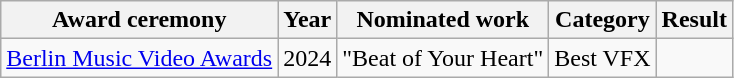<table class="wikitable">
<tr>
<th>Award ceremony</th>
<th>Year</th>
<th>Nominated work</th>
<th>Category</th>
<th>Result</th>
</tr>
<tr>
<td><a href='#'>Berlin Music Video Awards</a></td>
<td>2024</td>
<td>"Beat of Your Heart" </td>
<td>Best VFX</td>
<td></td>
</tr>
</table>
